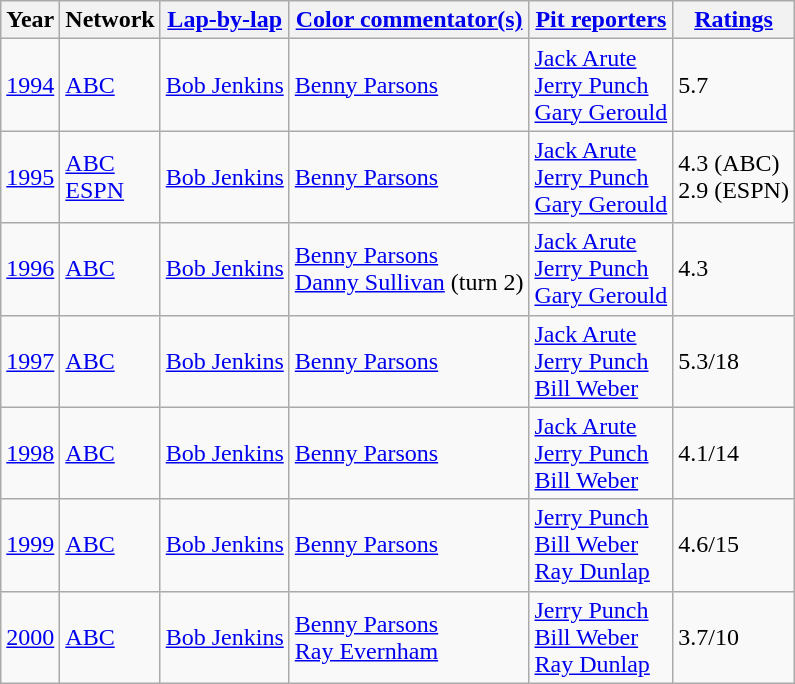<table class="wikitable">
<tr>
<th>Year</th>
<th>Network</th>
<th><a href='#'>Lap-by-lap</a></th>
<th><a href='#'>Color commentator(s)</a></th>
<th><a href='#'>Pit reporters</a></th>
<th><a href='#'>Ratings</a></th>
</tr>
<tr>
<td><a href='#'>1994</a></td>
<td><a href='#'>ABC</a></td>
<td><a href='#'>Bob Jenkins</a></td>
<td><a href='#'>Benny Parsons</a></td>
<td><a href='#'>Jack Arute</a><br><a href='#'>Jerry Punch</a><br><a href='#'>Gary Gerould</a></td>
<td>5.7</td>
</tr>
<tr>
<td><a href='#'>1995</a></td>
<td><a href='#'>ABC</a><br><a href='#'>ESPN</a></td>
<td><a href='#'>Bob Jenkins</a></td>
<td><a href='#'>Benny Parsons</a></td>
<td><a href='#'>Jack Arute</a><br><a href='#'>Jerry Punch</a><br><a href='#'>Gary Gerould</a></td>
<td>4.3 (ABC)<br>2.9 (ESPN)</td>
</tr>
<tr>
<td><a href='#'>1996</a></td>
<td><a href='#'>ABC</a></td>
<td><a href='#'>Bob Jenkins</a></td>
<td><a href='#'>Benny Parsons</a><br><a href='#'>Danny Sullivan</a> (turn 2)</td>
<td><a href='#'>Jack Arute</a><br><a href='#'>Jerry Punch</a><br><a href='#'>Gary Gerould</a></td>
<td>4.3</td>
</tr>
<tr>
<td><a href='#'>1997</a></td>
<td><a href='#'>ABC</a></td>
<td><a href='#'>Bob Jenkins</a></td>
<td><a href='#'>Benny Parsons</a></td>
<td><a href='#'>Jack Arute</a><br><a href='#'>Jerry Punch</a><br><a href='#'>Bill Weber</a></td>
<td>5.3/18</td>
</tr>
<tr>
<td><a href='#'>1998</a></td>
<td><a href='#'>ABC</a></td>
<td><a href='#'>Bob Jenkins</a></td>
<td><a href='#'>Benny Parsons</a></td>
<td><a href='#'>Jack Arute</a><br><a href='#'>Jerry Punch</a><br><a href='#'>Bill Weber</a></td>
<td>4.1/14</td>
</tr>
<tr>
<td><a href='#'>1999</a></td>
<td><a href='#'>ABC</a></td>
<td><a href='#'>Bob Jenkins</a></td>
<td><a href='#'>Benny Parsons</a></td>
<td><a href='#'>Jerry Punch</a><br><a href='#'>Bill Weber</a><br><a href='#'>Ray Dunlap</a></td>
<td>4.6/15</td>
</tr>
<tr>
<td><a href='#'>2000</a></td>
<td><a href='#'>ABC</a></td>
<td><a href='#'>Bob Jenkins</a></td>
<td><a href='#'>Benny Parsons</a><br><a href='#'>Ray Evernham</a></td>
<td><a href='#'>Jerry Punch</a><br><a href='#'>Bill Weber</a><br><a href='#'>Ray Dunlap</a></td>
<td>3.7/10</td>
</tr>
</table>
